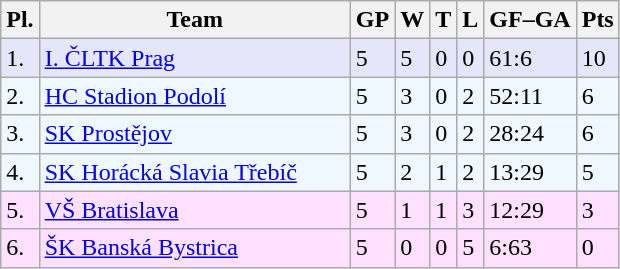<table class="wikitable">
<tr>
<th>Pl.</th>
<th width="200">Team</th>
<th>GP</th>
<th>W</th>
<th>T</th>
<th>L</th>
<th>GF–GA</th>
<th>Pts</th>
</tr>
<tr bgcolor="#e6e6fa">
<td>1.</td>
<td><a href='#'>I. ČLTK Prag</a></td>
<td>5</td>
<td>5</td>
<td>0</td>
<td>0</td>
<td>61:6</td>
<td>10</td>
</tr>
<tr bgcolor="#f0f8ff">
<td>2.</td>
<td><a href='#'>HC Stadion Podolí</a></td>
<td>5</td>
<td>3</td>
<td>0</td>
<td>2</td>
<td>52:11</td>
<td>6</td>
</tr>
<tr bgcolor="#f0f8ff">
<td>3.</td>
<td><a href='#'>SK Prostějov</a></td>
<td>5</td>
<td>3</td>
<td>0</td>
<td>2</td>
<td>28:24</td>
<td>6</td>
</tr>
<tr bgcolor="#f0f8ff">
<td>4.</td>
<td><a href='#'>SK Horácká Slavia Třebíč</a></td>
<td>5</td>
<td>2</td>
<td>1</td>
<td>2</td>
<td>13:29</td>
<td>5</td>
</tr>
<tr bgcolor="#FFE1FF">
<td>5.</td>
<td><a href='#'>VŠ Bratislava</a></td>
<td>5</td>
<td>1</td>
<td>1</td>
<td>3</td>
<td>12:29</td>
<td>3</td>
</tr>
<tr bgcolor="#FFE1FF">
<td>6.</td>
<td><a href='#'>ŠK Banská Bystrica</a></td>
<td>5</td>
<td>0</td>
<td>0</td>
<td>5</td>
<td>6:63</td>
<td>0</td>
</tr>
</table>
